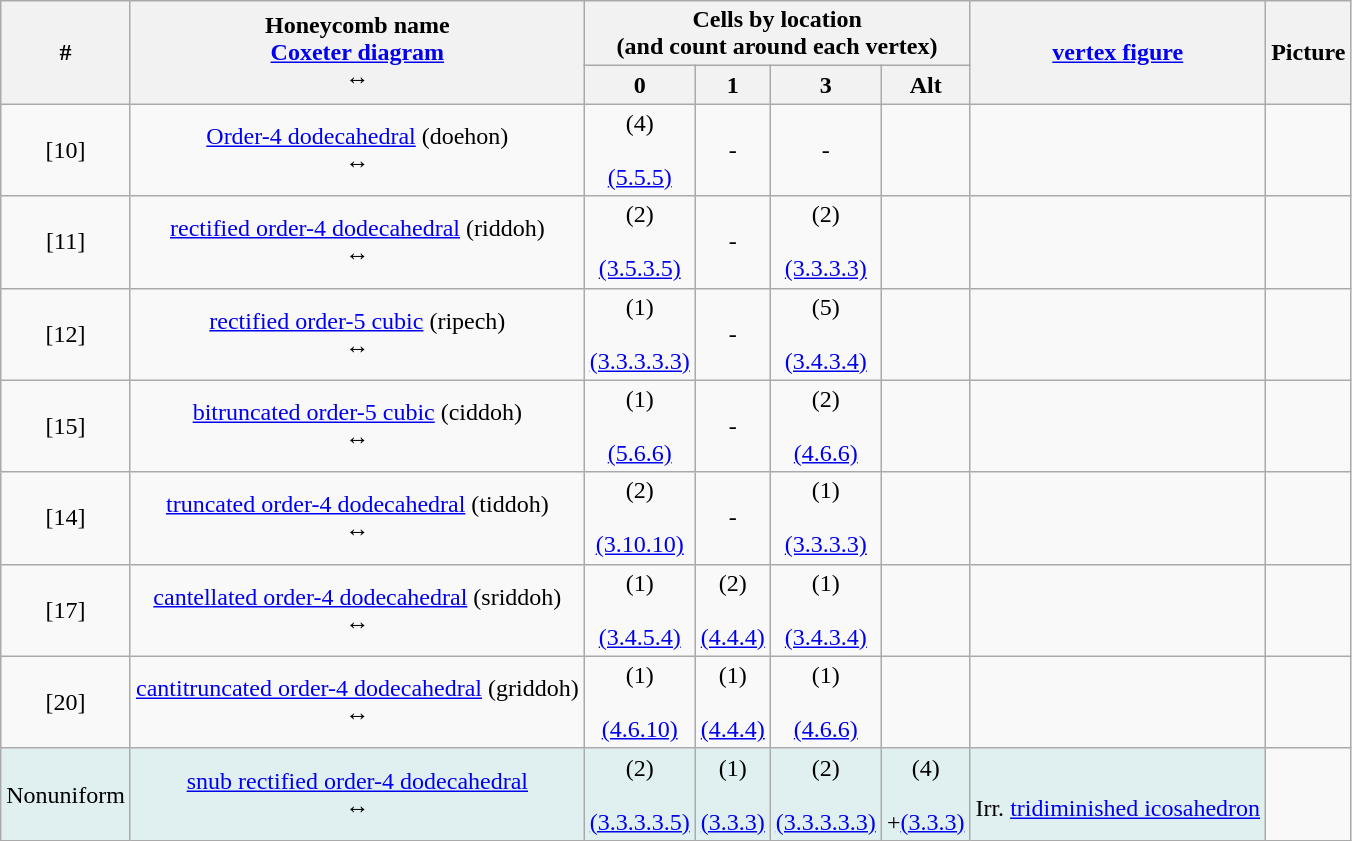<table class="wikitable">
<tr>
<th rowspan=2>#</th>
<th rowspan=2>Honeycomb name<br><a href='#'>Coxeter diagram</a><br> ↔ </th>
<th colspan=4>Cells by location<br>(and count around each vertex)</th>
<th rowspan=2><a href='#'>vertex figure</a></th>
<th rowspan=2>Picture</th>
</tr>
<tr>
<th>0<br></th>
<th>1<br></th>
<th>3<br></th>
<th>Alt</th>
</tr>
<tr align=center>
<td>[10]</td>
<td><a href='#'>Order-4 dodecahedral</a> (doehon)<br> ↔ </td>
<td>(4)<br><br><a href='#'>(5.5.5)</a></td>
<td>-</td>
<td>-</td>
<td></td>
<td></td>
<td></td>
</tr>
<tr align=center>
<td>[11]</td>
<td><a href='#'>rectified order-4 dodecahedral</a> (riddoh)<br> ↔ </td>
<td>(2)<br><br><a href='#'>(3.5.3.5)</a></td>
<td>-</td>
<td>(2)<br><br><a href='#'>(3.3.3.3)</a></td>
<td></td>
<td></td>
<td></td>
</tr>
<tr align=center>
<td>[12]</td>
<td><a href='#'>rectified order-5 cubic</a> (ripech)<br> ↔ </td>
<td>(1)<br><br><a href='#'>(3.3.3.3.3)</a></td>
<td>-</td>
<td>(5)<br><br><a href='#'>(3.4.3.4)</a></td>
<td></td>
<td></td>
<td></td>
</tr>
<tr align=center>
<td>[15]</td>
<td><a href='#'>bitruncated order-5 cubic</a> (ciddoh)<br> ↔ </td>
<td>(1)<br><br><a href='#'>(5.6.6)</a></td>
<td>-</td>
<td>(2)<br><br><a href='#'>(4.6.6)</a></td>
<td></td>
<td></td>
<td></td>
</tr>
<tr align=center>
<td>[14]</td>
<td><a href='#'>truncated order-4 dodecahedral</a> (tiddoh)<br> ↔ </td>
<td>(2)<br><br><a href='#'>(3.10.10)</a></td>
<td>-</td>
<td>(1)<br><br><a href='#'>(3.3.3.3)</a></td>
<td></td>
<td></td>
<td></td>
</tr>
<tr align=center>
<td>[17]</td>
<td><a href='#'>cantellated order-4 dodecahedral</a> (sriddoh)<br> ↔ </td>
<td>(1)<br><br><a href='#'>(3.4.5.4)</a></td>
<td>(2)<br><br><a href='#'>(4.4.4)</a></td>
<td>(1)<br><br><a href='#'>(3.4.3.4)</a></td>
<td></td>
<td></td>
<td></td>
</tr>
<tr align=center>
<td>[20]</td>
<td><a href='#'>cantitruncated order-4 dodecahedral</a> (griddoh)<br> ↔ </td>
<td>(1)<br><br><a href='#'>(4.6.10)</a></td>
<td>(1)<br><br><a href='#'>(4.4.4)</a></td>
<td>(1)<br><br><a href='#'>(4.6.6)</a></td>
<td></td>
<td></td>
<td></td>
</tr>
<tr align=center BGCOLOR="#e0f0f0">
<td>Nonuniform</td>
<td><a href='#'>snub rectified order-4 dodecahedral</a><br> ↔ </td>
<td>(2)<br><br><a href='#'>(3.3.3.3.5)</a></td>
<td>(1)<br><br><a href='#'>(3.3.3)</a></td>
<td>(2)<br><br><a href='#'>(3.3.3.3.3)</a></td>
<td>(4)<br><br>+<a href='#'>(3.3.3)</a></td>
<td><br>Irr. <a href='#'>tridiminished icosahedron</a></td>
</tr>
</table>
